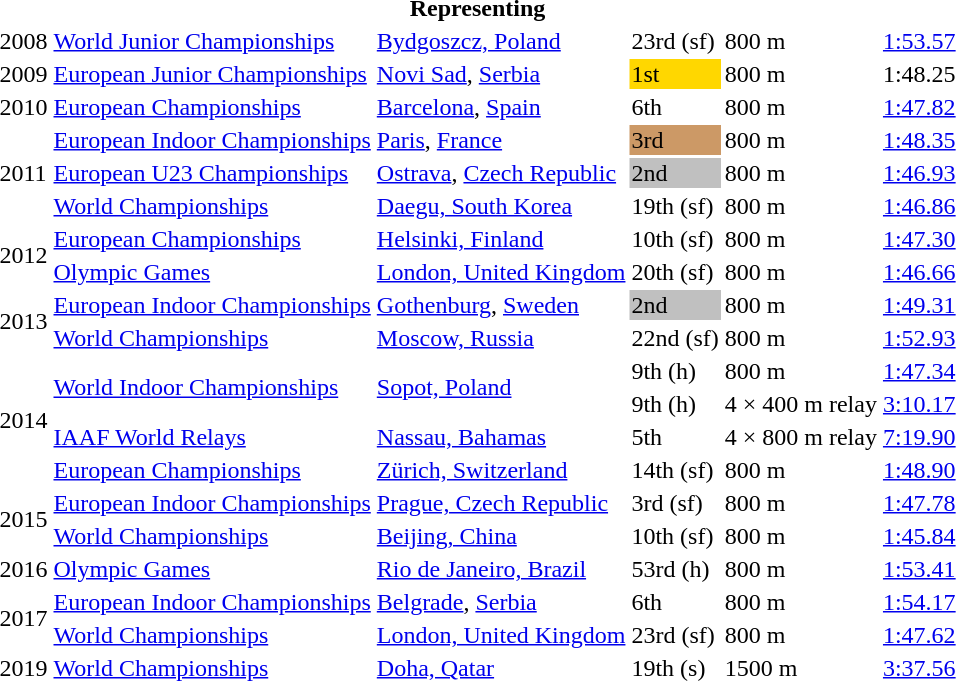<table>
<tr>
<th colspan="6">Representing </th>
</tr>
<tr>
<td>2008</td>
<td><a href='#'>World Junior Championships</a></td>
<td><a href='#'>Bydgoszcz, Poland</a></td>
<td>23rd (sf)</td>
<td>800 m</td>
<td><a href='#'>1:53.57</a></td>
</tr>
<tr>
<td>2009</td>
<td><a href='#'>European Junior Championships</a></td>
<td><a href='#'>Novi Sad</a>, <a href='#'>Serbia</a></td>
<td bgcolor=gold>1st</td>
<td>800 m</td>
<td>1:48.25</td>
</tr>
<tr>
<td>2010</td>
<td><a href='#'>European Championships</a></td>
<td><a href='#'>Barcelona</a>, <a href='#'>Spain</a></td>
<td>6th</td>
<td>800 m</td>
<td><a href='#'>1:47.82</a></td>
</tr>
<tr>
<td rowspan=3>2011</td>
<td><a href='#'>European Indoor Championships</a></td>
<td><a href='#'>Paris</a>, <a href='#'>France</a></td>
<td bgcolor=cc9966>3rd</td>
<td>800 m</td>
<td><a href='#'>1:48.35</a></td>
</tr>
<tr>
<td><a href='#'>European U23 Championships</a></td>
<td><a href='#'>Ostrava</a>, <a href='#'>Czech Republic</a></td>
<td bgcolor="silver">2nd</td>
<td>800 m</td>
<td><a href='#'>1:46.93</a></td>
</tr>
<tr>
<td><a href='#'>World Championships</a></td>
<td><a href='#'>Daegu, South Korea</a></td>
<td>19th (sf)</td>
<td>800 m</td>
<td><a href='#'>1:46.86</a></td>
</tr>
<tr>
<td rowspan=2>2012</td>
<td><a href='#'>European Championships</a></td>
<td><a href='#'>Helsinki, Finland</a></td>
<td>10th (sf)</td>
<td>800 m</td>
<td><a href='#'>1:47.30</a></td>
</tr>
<tr>
<td><a href='#'>Olympic Games</a></td>
<td><a href='#'>London, United Kingdom</a></td>
<td>20th (sf)</td>
<td>800 m</td>
<td><a href='#'>1:46.66</a></td>
</tr>
<tr>
<td rowspan=2>2013</td>
<td><a href='#'>European Indoor Championships</a></td>
<td><a href='#'>Gothenburg</a>, <a href='#'>Sweden</a></td>
<td bgcolor=silver>2nd</td>
<td>800 m</td>
<td><a href='#'>1:49.31</a></td>
</tr>
<tr>
<td><a href='#'>World Championships</a></td>
<td><a href='#'>Moscow, Russia</a></td>
<td>22nd (sf)</td>
<td>800 m</td>
<td><a href='#'>1:52.93</a></td>
</tr>
<tr>
<td rowspan=4>2014</td>
<td rowspan=2><a href='#'>World Indoor Championships</a></td>
<td rowspan=2><a href='#'>Sopot, Poland</a></td>
<td>9th (h)</td>
<td>800 m</td>
<td><a href='#'>1:47.34</a></td>
</tr>
<tr>
<td>9th (h)</td>
<td>4 × 400 m relay</td>
<td><a href='#'>3:10.17</a></td>
</tr>
<tr>
<td><a href='#'>IAAF World Relays</a></td>
<td><a href='#'>Nassau, Bahamas</a></td>
<td>5th</td>
<td>4 × 800 m relay</td>
<td><a href='#'>7:19.90</a></td>
</tr>
<tr>
<td><a href='#'>European Championships</a></td>
<td><a href='#'>Zürich, Switzerland</a></td>
<td>14th (sf)</td>
<td>800 m</td>
<td><a href='#'>1:48.90</a></td>
</tr>
<tr>
<td rowspan=2>2015</td>
<td><a href='#'>European Indoor Championships</a></td>
<td><a href='#'>Prague, Czech Republic</a></td>
<td>3rd (sf)</td>
<td>800 m</td>
<td><a href='#'>1:47.78</a></td>
</tr>
<tr>
<td><a href='#'>World Championships</a></td>
<td><a href='#'>Beijing, China</a></td>
<td>10th (sf)</td>
<td>800 m</td>
<td><a href='#'>1:45.84</a></td>
</tr>
<tr>
<td>2016</td>
<td><a href='#'>Olympic Games</a></td>
<td><a href='#'>Rio de Janeiro, Brazil</a></td>
<td>53rd (h)</td>
<td>800 m</td>
<td><a href='#'>1:53.41</a></td>
</tr>
<tr>
<td rowspan=2>2017</td>
<td><a href='#'>European Indoor Championships</a></td>
<td><a href='#'>Belgrade</a>, <a href='#'>Serbia</a></td>
<td>6th</td>
<td>800 m</td>
<td><a href='#'>1:54.17</a></td>
</tr>
<tr>
<td><a href='#'>World Championships</a></td>
<td><a href='#'>London, United Kingdom</a></td>
<td>23rd (sf)</td>
<td>800 m</td>
<td><a href='#'>1:47.62</a></td>
</tr>
<tr>
<td>2019</td>
<td><a href='#'>World Championships</a></td>
<td><a href='#'>Doha, Qatar</a></td>
<td>19th (s)</td>
<td>1500 m</td>
<td><a href='#'>3:37.56</a></td>
</tr>
</table>
